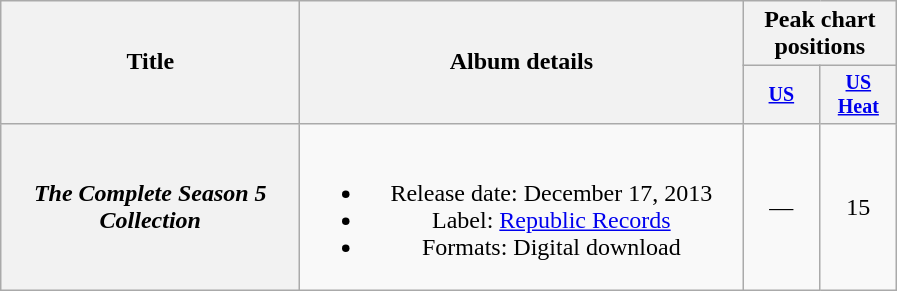<table class="wikitable plainrowheaders" style="text-align:center;">
<tr>
<th rowspan="2" style="width:12em;">Title</th>
<th rowspan="2" style="width:18em;">Album details</th>
<th colspan="2">Peak chart<br>positions</th>
</tr>
<tr style="font-size:smaller;">
<th style="width:45px;"><a href='#'>US</a></th>
<th style="width:45px;"><a href='#'>US Heat</a><br></th>
</tr>
<tr>
<th scope="row"><em>The Complete Season 5 Collection</em></th>
<td><br><ul><li>Release date: December 17, 2013</li><li>Label: <a href='#'>Republic Records</a></li><li>Formats: Digital download</li></ul></td>
<td>—</td>
<td>15</td>
</tr>
</table>
